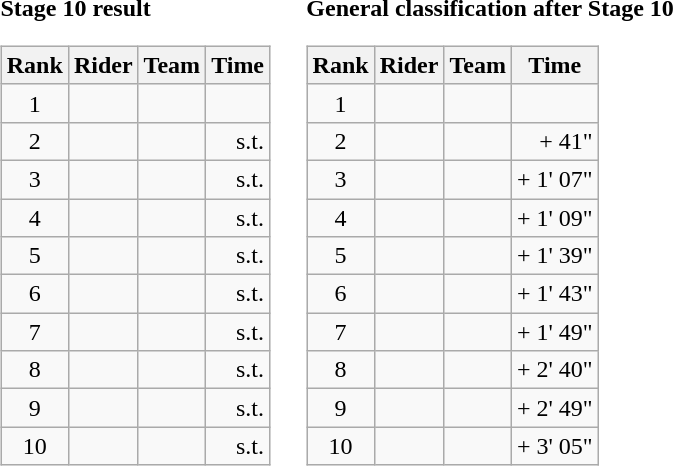<table>
<tr>
<td><strong>Stage 10 result</strong><br><table class="wikitable">
<tr>
<th scope="col">Rank</th>
<th scope="col">Rider</th>
<th scope="col">Team</th>
<th scope="col">Time</th>
</tr>
<tr>
<td style="text-align:center;">1</td>
<td></td>
<td></td>
<td style="text-align:right;"></td>
</tr>
<tr>
<td style="text-align:center;">2</td>
<td></td>
<td></td>
<td style="text-align:right;">s.t.</td>
</tr>
<tr>
<td style="text-align:center;">3</td>
<td></td>
<td></td>
<td style="text-align:right;">s.t.</td>
</tr>
<tr>
<td style="text-align:center;">4</td>
<td></td>
<td></td>
<td style="text-align:right;">s.t.</td>
</tr>
<tr>
<td style="text-align:center;">5</td>
<td></td>
<td></td>
<td style="text-align:right;">s.t.</td>
</tr>
<tr>
<td style="text-align:center;">6</td>
<td></td>
<td></td>
<td style="text-align:right;">s.t.</td>
</tr>
<tr>
<td style="text-align:center;">7</td>
<td></td>
<td></td>
<td style="text-align:right;">s.t.</td>
</tr>
<tr>
<td style="text-align:center;">8</td>
<td></td>
<td></td>
<td style="text-align:right;">s.t.</td>
</tr>
<tr>
<td style="text-align:center;">9</td>
<td></td>
<td></td>
<td style="text-align:right;">s.t.</td>
</tr>
<tr>
<td style="text-align:center;">10</td>
<td></td>
<td></td>
<td style="text-align:right;">s.t.</td>
</tr>
</table>
</td>
<td></td>
<td><strong>General classification after Stage 10</strong><br><table class="wikitable">
<tr>
<th scope="col">Rank</th>
<th scope="col">Rider</th>
<th scope="col">Team</th>
<th scope="col">Time</th>
</tr>
<tr>
<td style="text-align:center;">1</td>
<td></td>
<td></td>
<td style="text-align:right;"></td>
</tr>
<tr>
<td style="text-align:center;">2</td>
<td></td>
<td></td>
<td style="text-align:right;">+ 41"</td>
</tr>
<tr>
<td style="text-align:center;">3</td>
<td></td>
<td></td>
<td style="text-align:right;">+ 1' 07"</td>
</tr>
<tr>
<td style="text-align:center;">4</td>
<td></td>
<td></td>
<td style="text-align:right;">+ 1' 09"</td>
</tr>
<tr>
<td style="text-align:center;">5</td>
<td></td>
<td></td>
<td style="text-align:right;">+ 1' 39"</td>
</tr>
<tr>
<td style="text-align:center;">6</td>
<td></td>
<td></td>
<td style="text-align:right;">+ 1' 43"</td>
</tr>
<tr>
<td style="text-align:center;">7</td>
<td></td>
<td></td>
<td style="text-align:right;">+ 1' 49"</td>
</tr>
<tr>
<td style="text-align:center;">8</td>
<td></td>
<td></td>
<td style="text-align:right;">+ 2' 40"</td>
</tr>
<tr>
<td style="text-align:center;">9</td>
<td></td>
<td></td>
<td style="text-align:right;">+ 2' 49"</td>
</tr>
<tr>
<td style="text-align:center;">10</td>
<td></td>
<td></td>
<td style="text-align:right;">+ 3' 05"</td>
</tr>
</table>
</td>
</tr>
</table>
